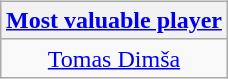<table style="width:100%;">
<tr>
<td valign=top align=right width=33%><br>










</td>
<td style="vertical-align:top; align:center; width:33%;"><br><table style="width:100%;">
<tr>
<td style="width=50%;"></td>
<td></td>
<td style="width=50%;"></td>
</tr>
</table>
<br><table class=wikitable style="text-align:center; margin:auto">
<tr>
<th><a href='#'>Most valuable player</a></th>
</tr>
<tr>
<td> <a href='#'>Tomas Dimša</a></td>
</tr>
</table>
</td>
<td style="vertical-align:top; align:left; width:33%;"><br>











</td>
</tr>
</table>
